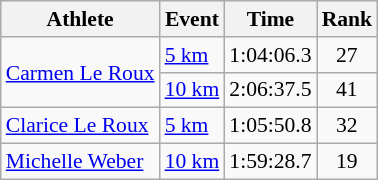<table class="wikitable" style="font-size:90%;">
<tr>
<th>Athlete</th>
<th>Event</th>
<th>Time</th>
<th>Rank</th>
</tr>
<tr align=center>
<td align=left rowspan=2><a href='#'>Carmen Le Roux</a></td>
<td align=left><a href='#'>5 km</a></td>
<td>1:04:06.3</td>
<td>27</td>
</tr>
<tr align=center>
<td align=left><a href='#'>10 km</a></td>
<td>2:06:37.5</td>
<td>41</td>
</tr>
<tr align=center>
<td align=left><a href='#'>Clarice Le Roux</a></td>
<td align=left><a href='#'>5 km</a></td>
<td>1:05:50.8</td>
<td>32</td>
</tr>
<tr align=center>
<td align=left><a href='#'>Michelle Weber</a></td>
<td align=left><a href='#'>10 km</a></td>
<td>1:59:28.7</td>
<td>19</td>
</tr>
</table>
